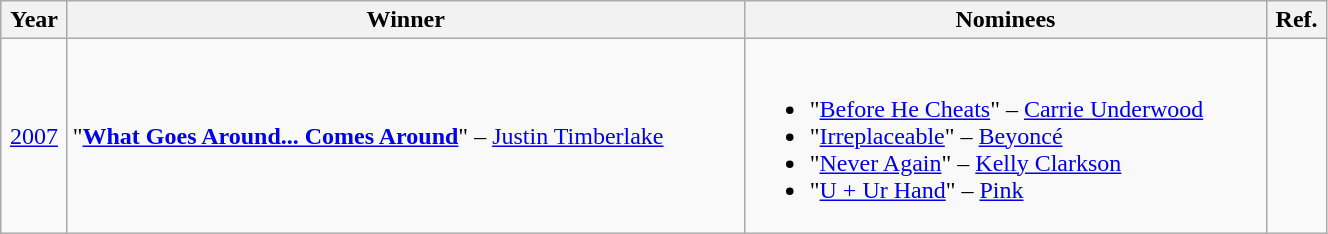<table class="wikitable" width=70%>
<tr>
<th>Year</th>
<th>Winner</th>
<th>Nominees</th>
<th>Ref.</th>
</tr>
<tr>
<td align="center"><a href='#'>2007</a></td>
<td>"<strong><a href='#'>What Goes Around... Comes Around</a></strong>" – <a href='#'>Justin Timberlake</a></td>
<td><br><ul><li>"<a href='#'>Before He Cheats</a>" – <a href='#'>Carrie Underwood</a></li><li>"<a href='#'>Irreplaceable</a>" – <a href='#'>Beyoncé</a></li><li>"<a href='#'>Never Again</a>" – <a href='#'>Kelly Clarkson</a></li><li>"<a href='#'>U + Ur Hand</a>" – <a href='#'>Pink</a></li></ul></td>
<td align="center"></td>
</tr>
</table>
